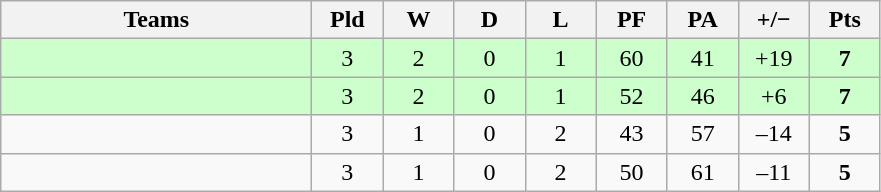<table class="wikitable" style="text-align: center;">
<tr>
<th width="200">Teams</th>
<th width="40">Pld</th>
<th width="40">W</th>
<th width="40">D</th>
<th width="40">L</th>
<th width="40">PF</th>
<th width="40">PA</th>
<th width="40">+/−</th>
<th width="40">Pts</th>
</tr>
<tr bgcolor=ccffcc>
<td align=left></td>
<td>3</td>
<td>2</td>
<td>0</td>
<td>1</td>
<td>60</td>
<td>41</td>
<td>+19</td>
<td><strong>7</strong></td>
</tr>
<tr bgcolor=ccffcc>
<td align=left></td>
<td>3</td>
<td>2</td>
<td>0</td>
<td>1</td>
<td>52</td>
<td>46</td>
<td>+6</td>
<td><strong>7</strong></td>
</tr>
<tr>
<td align=left></td>
<td>3</td>
<td>1</td>
<td>0</td>
<td>2</td>
<td>43</td>
<td>57</td>
<td>–14</td>
<td><strong>5</strong></td>
</tr>
<tr>
<td align=left></td>
<td>3</td>
<td>1</td>
<td>0</td>
<td>2</td>
<td>50</td>
<td>61</td>
<td>–11</td>
<td><strong>5</strong></td>
</tr>
</table>
